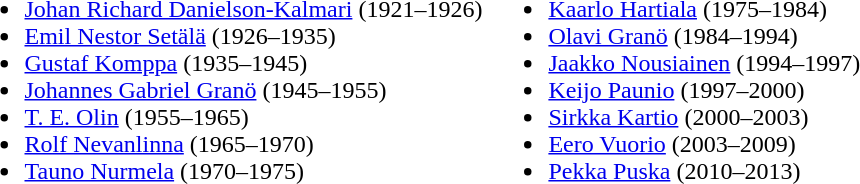<table>
<tr ---- valign="top">
<td><br><ul><li><a href='#'>Johan Richard Danielson-Kalmari</a> (1921–1926)</li><li><a href='#'>Emil Nestor Setälä</a> (1926–1935)</li><li><a href='#'>Gustaf Komppa</a> (1935–1945)</li><li><a href='#'>Johannes Gabriel Granö</a> (1945–1955)</li><li><a href='#'>T. E. Olin</a> (1955–1965)</li><li><a href='#'>Rolf Nevanlinna</a> (1965–1970)</li><li><a href='#'>Tauno Nurmela</a> (1970–1975)</li></ul></td>
<td><br><ul><li><a href='#'>Kaarlo Hartiala</a> (1975–1984)</li><li><a href='#'>Olavi Granö</a> (1984–1994)</li><li><a href='#'>Jaakko Nousiainen</a> (1994–1997)</li><li><a href='#'>Keijo Paunio</a> (1997–2000)</li><li><a href='#'>Sirkka Kartio</a> (2000–2003)</li><li><a href='#'>Eero Vuorio</a> (2003–2009)</li><li><a href='#'>Pekka Puska</a> (2010–2013)</li></ul></td>
</tr>
</table>
